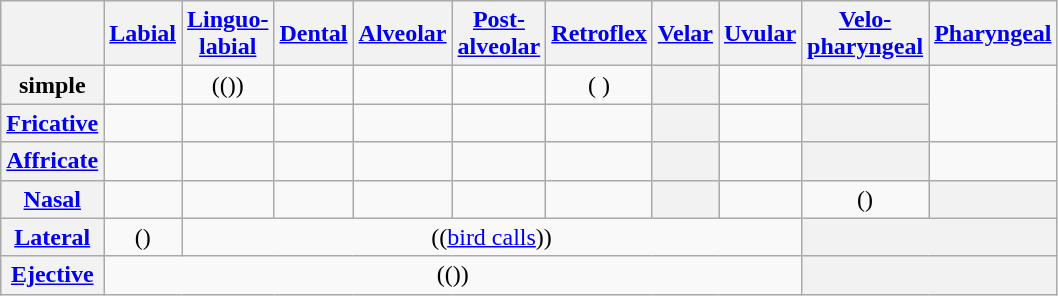<table class=wikitable>
<tr align=center>
<th></th>
<th><a href='#'>Labial</a></th>
<th><a href='#'>Linguo-<br>labial</a></th>
<th><a href='#'>Dental</a></th>
<th><a href='#'>Alveolar</a></th>
<th><a href='#'>Post-<br>alveolar</a></th>
<th><a href='#'>Retroflex</a></th>
<th><a href='#'>Velar</a></th>
<th><a href='#'>Uvular</a></th>
<th><a href='#'>Velo-<br>pharyngeal</a></th>
<th><a href='#'>Pharyngeal</a></th>
</tr>
<tr align=center>
<th>simple</th>
<td> </td>
<td>(())</td>
<td></td>
<td> </td>
<td></td>
<td>( )</td>
<th></th>
<td> </td>
<th></th>
<td rowspan=2> </td>
</tr>
<tr align=center>
<th><a href='#'>Fricative</a></th>
<td></td>
<td></td>
<td></td>
<td> </td>
<td></td>
<td></td>
<th></th>
<td> </td>
<th></th>
</tr>
<tr align=center>
<th><a href='#'>Affricate</a></th>
<td></td>
<td></td>
<td></td>
<td></td>
<td></td>
<td></td>
<th></th>
<td></td>
<th></th>
<td> </td>
</tr>
<tr align=center>
<th><a href='#'>Nasal</a></th>
<td></td>
<td></td>
<td></td>
<td></td>
<td></td>
<td></td>
<th></th>
<td></td>
<td>()</td>
<th></th>
</tr>
<tr align=center>
<th><a href='#'>Lateral</a></th>
<td>()</td>
<td colspan=7>((<a href='#'>bird calls</a>))</td>
<th colspan=2></th>
</tr>
<tr align=center>
<th><a href='#'>Ejective</a></th>
<td colspan=8>(())</td>
<th colspan=2></th>
</tr>
</table>
